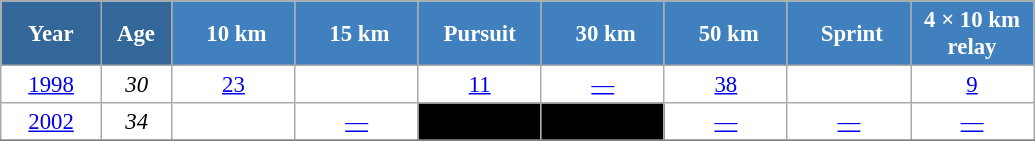<table class="wikitable" style="font-size:95%; text-align:center; border:grey solid 1px; border-collapse:collapse; background:#ffffff;">
<tr>
<th style="background-color:#369; color:white; width:60px;"> Year </th>
<th style="background-color:#369; color:white; width:40px;"> Age </th>
<th style="background-color:#4180be; color:white; width:75px;"> 10 km</th>
<th style="background-color:#4180be; color:white; width:75px;"> 15 km</th>
<th style="background-color:#4180be; color:white; width:75px;"> Pursuit </th>
<th style="background-color:#4180be; color:white; width:75px;"> 30 km</th>
<th style="background-color:#4180be; color:white; width:75px;"> 50 km</th>
<th style="background-color:#4180be; color:white; width:75px;"> Sprint</th>
<th style="background-color:#4180be; color:white; width:75px;"> 4 × 10 km <br> relay </th>
</tr>
<tr>
<td><a href='#'>1998</a></td>
<td><em>30</em></td>
<td><a href='#'>23</a></td>
<td></td>
<td><a href='#'>11</a></td>
<td><a href='#'>—</a></td>
<td><a href='#'>38</a></td>
<td></td>
<td><a href='#'>9</a></td>
</tr>
<tr>
<td><a href='#'>2002</a></td>
<td><em>34</em></td>
<td></td>
<td><a href='#'>—</a></td>
<td style="background:#000; color:#fff;"><a href='#'><span></span></a></td>
<td style="background:#000; color:#fff;"><a href='#'><span></span></a></td>
<td><a href='#'>—</a></td>
<td><a href='#'>—</a></td>
<td><a href='#'>—</a></td>
</tr>
<tr>
</tr>
</table>
